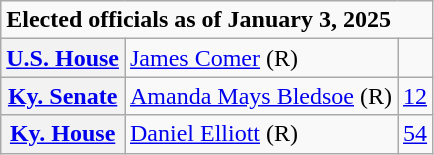<table class=wikitable>
<tr>
<td colspan="3"><strong>Elected officials as of January 3, 2025</strong></td>
</tr>
<tr>
<th scope=row><a href='#'>U.S. House</a></th>
<td><a href='#'>James Comer</a> (R)</td>
<td></td>
</tr>
<tr>
<th scope=row><a href='#'>Ky. Senate</a></th>
<td><a href='#'>Amanda Mays Bledsoe</a> (R)</td>
<td><a href='#'>12</a></td>
</tr>
<tr>
<th scope=row><a href='#'>Ky. House</a></th>
<td><a href='#'>Daniel Elliott</a> (R)</td>
<td><a href='#'>54</a></td>
</tr>
</table>
